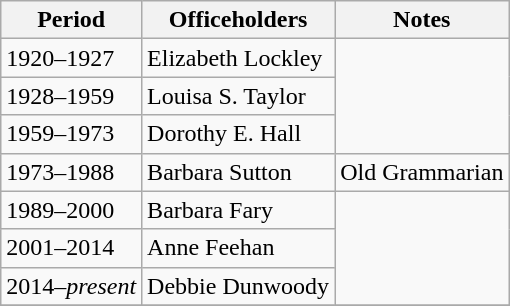<table class="wikitable">
<tr>
<th>Period</th>
<th>Officeholders</th>
<th>Notes</th>
</tr>
<tr>
<td>1920–1927</td>
<td>Elizabeth Lockley</td>
<td rowspan=3></td>
</tr>
<tr>
<td>1928–1959</td>
<td>Louisa S. Taylor</td>
</tr>
<tr>
<td>1959–1973</td>
<td>Dorothy E. Hall</td>
</tr>
<tr>
<td>1973–1988</td>
<td>Barbara Sutton</td>
<td>Old Grammarian</td>
</tr>
<tr>
<td>1989–2000</td>
<td>Barbara Fary </td>
<td rowspan=3></td>
</tr>
<tr>
<td>2001–2014</td>
<td>Anne Feehan</td>
</tr>
<tr>
<td>2014–<em>present</em></td>
<td>Debbie Dunwoody</td>
</tr>
<tr>
</tr>
</table>
